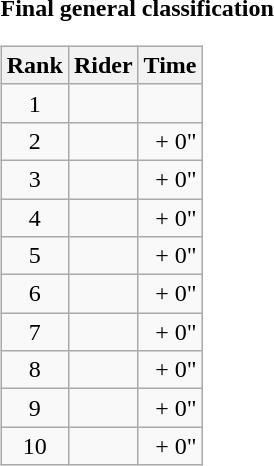<table>
<tr>
<td><strong>Final general classification</strong><br><table class="wikitable">
<tr>
<th scope="col">Rank</th>
<th scope="col">Rider</th>
<th scope="col">Time</th>
</tr>
<tr>
<td style="text-align:center;">1</td>
<td></td>
<td style="text-align:right;"></td>
</tr>
<tr>
<td style="text-align:center;">2</td>
<td></td>
<td style="text-align:right;">+ 0"</td>
</tr>
<tr>
<td style="text-align:center;">3</td>
<td></td>
<td style="text-align:right;">+ 0"</td>
</tr>
<tr>
<td style="text-align:center;">4</td>
<td></td>
<td style="text-align:right;">+ 0"</td>
</tr>
<tr>
<td style="text-align:center;">5</td>
<td></td>
<td style="text-align:right;">+ 0"</td>
</tr>
<tr>
<td style="text-align:center;">6</td>
<td></td>
<td style="text-align:right;">+ 0"</td>
</tr>
<tr>
<td style="text-align:center;">7</td>
<td></td>
<td style="text-align:right;">+ 0"</td>
</tr>
<tr>
<td style="text-align:center;">8</td>
<td></td>
<td style="text-align:right;">+ 0"</td>
</tr>
<tr>
<td style="text-align:center;">9</td>
<td></td>
<td style="text-align:right;">+ 0"</td>
</tr>
<tr>
<td style="text-align:center;">10</td>
<td></td>
<td style="text-align:right;">+ 0"</td>
</tr>
</table>
</td>
</tr>
</table>
